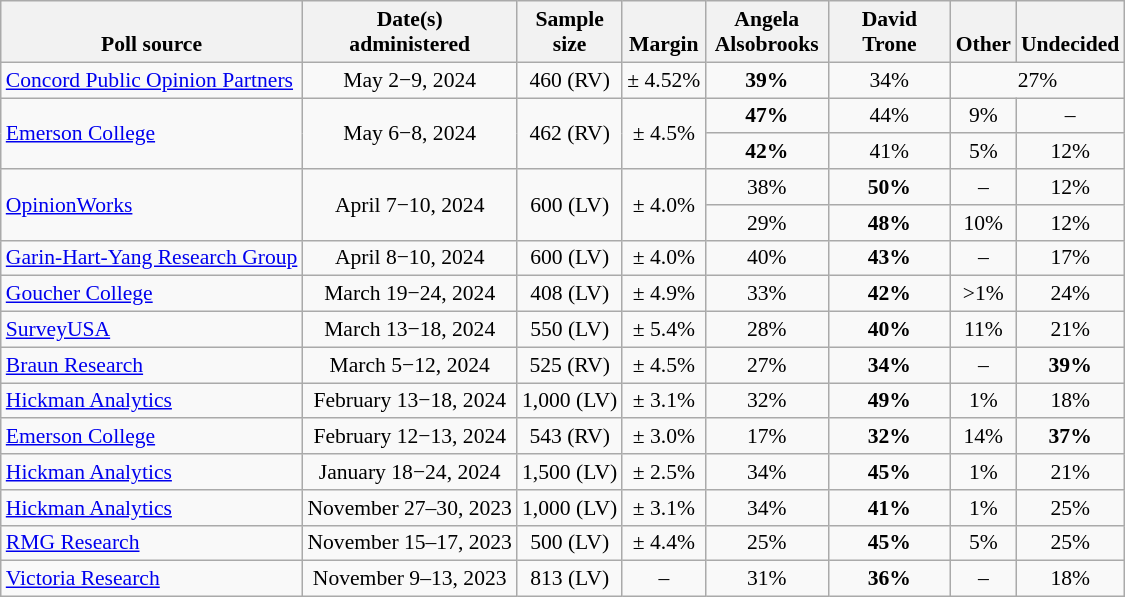<table class="wikitable" style="font-size:90%;text-align:center;">
<tr valign=bottom>
<th>Poll source</th>
<th>Date(s)<br>administered</th>
<th>Sample<br>size</th>
<th>Margin<br></th>
<th style="width:75px;">Angela<br>Alsobrooks</th>
<th style="width:75px;">David<br>Trone</th>
<th>Other</th>
<th>Undecided</th>
</tr>
<tr>
<td style="text-align:left;"><a href='#'>Concord Public Opinion Partners</a></td>
<td>May 2−9, 2024</td>
<td>460 (RV)</td>
<td>± 4.52%</td>
<td><strong>39%</strong></td>
<td>34%</td>
<td colspan=2>27%</td>
</tr>
<tr>
<td rowspan=2 style="text-align:left;"><a href='#'>Emerson College</a></td>
<td rowspan=2>May 6−8, 2024</td>
<td rowspan=2>462 (RV)</td>
<td rowspan=2>± 4.5%</td>
<td><strong>47%</strong></td>
<td>44%</td>
<td>9%</td>
<td>–</td>
</tr>
<tr>
<td><strong>42%</strong></td>
<td>41%</td>
<td>5%</td>
<td>12%</td>
</tr>
<tr>
<td style="text-align:left;" rowspan=2><a href='#'>OpinionWorks</a></td>
<td rowspan=2>April 7−10, 2024</td>
<td rowspan=2>600 (LV)</td>
<td rowspan=2>± 4.0%</td>
<td>38%</td>
<td><strong>50%</strong></td>
<td>–</td>
<td>12%</td>
</tr>
<tr>
<td>29%</td>
<td><strong>48%</strong></td>
<td>10%</td>
<td>12%</td>
</tr>
<tr>
<td style="text-align:left;"><a href='#'>Garin-Hart-Yang Research Group</a></td>
<td>April 8−10, 2024</td>
<td>600 (LV)</td>
<td>± 4.0%</td>
<td>40%</td>
<td><strong>43%</strong></td>
<td>–</td>
<td>17%</td>
</tr>
<tr>
<td style="text-align:left;"><a href='#'>Goucher College</a></td>
<td>March 19−24, 2024</td>
<td>408 (LV)</td>
<td>± 4.9%</td>
<td>33%</td>
<td><strong>42%</strong></td>
<td>>1%</td>
<td>24%</td>
</tr>
<tr>
<td style="text-align:left;"><a href='#'>SurveyUSA</a></td>
<td>March 13−18, 2024</td>
<td>550 (LV)</td>
<td>± 5.4%</td>
<td>28%</td>
<td><strong>40%</strong></td>
<td>11%</td>
<td>21%</td>
</tr>
<tr>
<td style="text-align:left;"><a href='#'>Braun Research</a></td>
<td>March 5−12, 2024</td>
<td>525 (RV)</td>
<td>± 4.5%</td>
<td>27%</td>
<td><strong>34%</strong></td>
<td>–</td>
<td><strong>39%</strong></td>
</tr>
<tr>
<td style="text-align:left;"><a href='#'>Hickman Analytics</a></td>
<td>February 13−18, 2024</td>
<td>1,000 (LV)</td>
<td>± 3.1%</td>
<td>32%</td>
<td><strong>49%</strong></td>
<td>1%</td>
<td>18%</td>
</tr>
<tr>
<td style="text-align:left;"><a href='#'>Emerson College</a></td>
<td>February 12−13, 2024</td>
<td>543 (RV)</td>
<td>± 3.0%</td>
<td>17%</td>
<td><strong>32%</strong></td>
<td>14%</td>
<td><strong>37%</strong></td>
</tr>
<tr>
<td style="text-align:left;"><a href='#'>Hickman Analytics</a></td>
<td>January 18−24, 2024</td>
<td>1,500 (LV)</td>
<td>± 2.5%</td>
<td>34%</td>
<td><strong>45%</strong></td>
<td>1%</td>
<td>21%</td>
</tr>
<tr>
<td style="text-align:left;"><a href='#'>Hickman Analytics</a></td>
<td>November 27–30, 2023</td>
<td>1,000 (LV)</td>
<td>± 3.1%</td>
<td>34%</td>
<td><strong>41%</strong></td>
<td>1%</td>
<td>25%</td>
</tr>
<tr>
<td style="text-align:left;"><a href='#'>RMG Research</a></td>
<td>November 15–17, 2023</td>
<td>500 (LV)</td>
<td>± 4.4%</td>
<td>25%</td>
<td><strong>45%</strong></td>
<td>5%</td>
<td>25%</td>
</tr>
<tr>
<td style="text-align:left;"><a href='#'>Victoria Research</a></td>
<td>November 9–13, 2023</td>
<td>813 (LV)</td>
<td>–</td>
<td>31%</td>
<td><strong>36%</strong></td>
<td>–</td>
<td>18%</td>
</tr>
</table>
